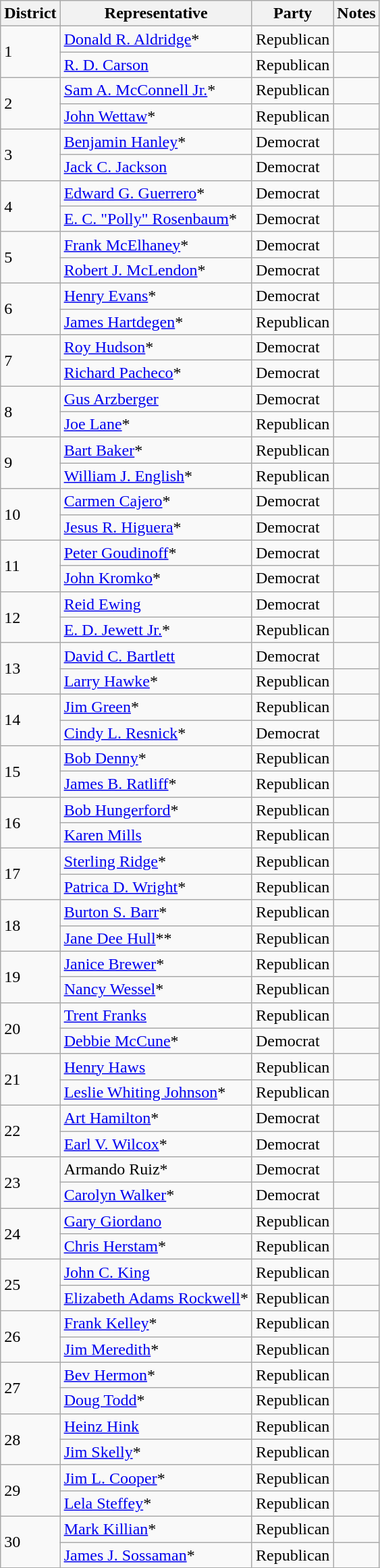<table class="wikitable">
<tr>
<th>District</th>
<th>Representative</th>
<th>Party</th>
<th>Notes</th>
</tr>
<tr>
<td rowspan="2">1</td>
<td><a href='#'>Donald R. Aldridge</a>*</td>
<td>Republican</td>
<td></td>
</tr>
<tr>
<td><a href='#'>R. D. Carson</a></td>
<td>Republican</td>
<td></td>
</tr>
<tr>
<td rowspan="2">2</td>
<td><a href='#'>Sam A. McConnell Jr.</a>*</td>
<td>Republican</td>
<td></td>
</tr>
<tr>
<td><a href='#'>John Wettaw</a>*</td>
<td>Republican</td>
<td></td>
</tr>
<tr>
<td rowspan="2">3</td>
<td><a href='#'>Benjamin Hanley</a>*</td>
<td>Democrat</td>
<td></td>
</tr>
<tr>
<td><a href='#'>Jack C. Jackson</a></td>
<td>Democrat</td>
<td></td>
</tr>
<tr>
<td rowspan="2">4</td>
<td><a href='#'>Edward G. Guerrero</a>*</td>
<td>Democrat</td>
<td></td>
</tr>
<tr>
<td><a href='#'>E. C. "Polly" Rosenbaum</a>*</td>
<td>Democrat</td>
<td></td>
</tr>
<tr>
<td rowspan="2">5</td>
<td><a href='#'>Frank McElhaney</a>*</td>
<td>Democrat</td>
<td></td>
</tr>
<tr>
<td><a href='#'>Robert J. McLendon</a>*</td>
<td>Democrat</td>
<td></td>
</tr>
<tr>
<td rowspan="2">6</td>
<td><a href='#'>Henry Evans</a>*</td>
<td>Democrat</td>
<td></td>
</tr>
<tr>
<td><a href='#'>James Hartdegen</a>*</td>
<td>Republican</td>
<td></td>
</tr>
<tr>
<td rowspan="2">7</td>
<td><a href='#'>Roy Hudson</a>*</td>
<td>Democrat</td>
<td></td>
</tr>
<tr>
<td><a href='#'>Richard Pacheco</a>*</td>
<td>Democrat</td>
<td></td>
</tr>
<tr>
<td rowspan="2">8</td>
<td><a href='#'>Gus Arzberger</a></td>
<td>Democrat</td>
<td></td>
</tr>
<tr>
<td><a href='#'>Joe Lane</a>*</td>
<td>Republican</td>
<td></td>
</tr>
<tr>
<td rowspan="2">9</td>
<td><a href='#'>Bart Baker</a>*</td>
<td>Republican</td>
<td></td>
</tr>
<tr>
<td><a href='#'>William J. English</a>*</td>
<td>Republican</td>
<td></td>
</tr>
<tr>
<td rowspan="2">10</td>
<td><a href='#'>Carmen Cajero</a>*</td>
<td>Democrat</td>
<td></td>
</tr>
<tr>
<td><a href='#'>Jesus R. Higuera</a>*</td>
<td>Democrat</td>
<td></td>
</tr>
<tr>
<td rowspan="2">11</td>
<td><a href='#'>Peter Goudinoff</a>*</td>
<td>Democrat</td>
<td></td>
</tr>
<tr>
<td><a href='#'>John Kromko</a>*</td>
<td>Democrat</td>
<td></td>
</tr>
<tr>
<td rowspan="2">12</td>
<td><a href='#'>Reid Ewing</a></td>
<td>Democrat</td>
<td></td>
</tr>
<tr>
<td><a href='#'>E. D. Jewett Jr.</a>*</td>
<td>Republican</td>
<td></td>
</tr>
<tr>
<td rowspan="2">13</td>
<td><a href='#'>David C. Bartlett</a></td>
<td>Democrat</td>
<td></td>
</tr>
<tr>
<td><a href='#'>Larry Hawke</a>*</td>
<td>Republican</td>
<td></td>
</tr>
<tr>
<td rowspan="2">14</td>
<td><a href='#'>Jim Green</a>*</td>
<td>Republican</td>
<td></td>
</tr>
<tr>
<td><a href='#'>Cindy L. Resnick</a>*</td>
<td>Democrat</td>
<td></td>
</tr>
<tr>
<td rowspan="2">15</td>
<td><a href='#'>Bob Denny</a>*</td>
<td>Republican</td>
<td></td>
</tr>
<tr>
<td><a href='#'>James B. Ratliff</a>*</td>
<td>Republican</td>
<td></td>
</tr>
<tr>
<td rowspan="2">16</td>
<td><a href='#'>Bob Hungerford</a>*</td>
<td>Republican</td>
<td></td>
</tr>
<tr>
<td><a href='#'>Karen Mills</a></td>
<td>Republican</td>
<td></td>
</tr>
<tr>
<td rowspan="2">17</td>
<td><a href='#'>Sterling Ridge</a>*</td>
<td>Republican</td>
<td></td>
</tr>
<tr>
<td><a href='#'>Patrica D. Wright</a>*</td>
<td>Republican</td>
<td></td>
</tr>
<tr>
<td rowspan="2">18</td>
<td><a href='#'>Burton S. Barr</a>*</td>
<td>Republican</td>
<td></td>
</tr>
<tr>
<td><a href='#'>Jane Dee Hull</a>**</td>
<td>Republican</td>
<td></td>
</tr>
<tr>
<td rowspan="2">19</td>
<td><a href='#'>Janice Brewer</a>*</td>
<td>Republican</td>
<td></td>
</tr>
<tr>
<td><a href='#'>Nancy Wessel</a>*</td>
<td>Republican</td>
<td></td>
</tr>
<tr>
<td rowspan="2">20</td>
<td><a href='#'>Trent Franks</a></td>
<td>Republican</td>
<td></td>
</tr>
<tr>
<td><a href='#'>Debbie McCune</a>*</td>
<td>Democrat</td>
<td></td>
</tr>
<tr>
<td rowspan="2">21</td>
<td><a href='#'>Henry Haws</a></td>
<td>Republican</td>
<td></td>
</tr>
<tr>
<td><a href='#'>Leslie Whiting Johnson</a>*</td>
<td>Republican</td>
<td></td>
</tr>
<tr>
<td rowspan="2">22</td>
<td><a href='#'>Art Hamilton</a>*</td>
<td>Democrat</td>
<td></td>
</tr>
<tr>
<td><a href='#'>Earl V. Wilcox</a>*</td>
<td>Democrat</td>
<td></td>
</tr>
<tr>
<td rowspan="2">23</td>
<td>Armando Ruiz*</td>
<td>Democrat</td>
<td></td>
</tr>
<tr>
<td><a href='#'>Carolyn Walker</a>*</td>
<td>Democrat</td>
<td></td>
</tr>
<tr>
<td rowspan="2">24</td>
<td><a href='#'>Gary Giordano</a></td>
<td>Republican</td>
<td></td>
</tr>
<tr>
<td><a href='#'>Chris Herstam</a>*</td>
<td>Republican</td>
<td></td>
</tr>
<tr>
<td rowspan="2">25</td>
<td><a href='#'>John C. King</a></td>
<td>Republican</td>
<td></td>
</tr>
<tr>
<td><a href='#'>Elizabeth Adams Rockwell</a>*</td>
<td>Republican</td>
<td></td>
</tr>
<tr>
<td rowspan="2">26</td>
<td><a href='#'>Frank Kelley</a>*</td>
<td>Republican</td>
<td></td>
</tr>
<tr>
<td><a href='#'>Jim Meredith</a>*</td>
<td>Republican</td>
<td></td>
</tr>
<tr>
<td rowspan="2">27</td>
<td><a href='#'>Bev Hermon</a>*</td>
<td>Republican</td>
<td></td>
</tr>
<tr>
<td><a href='#'>Doug Todd</a>*</td>
<td>Republican</td>
<td></td>
</tr>
<tr>
<td rowspan="2">28</td>
<td><a href='#'>Heinz Hink</a></td>
<td>Republican</td>
<td></td>
</tr>
<tr>
<td><a href='#'>Jim Skelly</a>*</td>
<td>Republican</td>
<td></td>
</tr>
<tr>
<td rowspan="2">29</td>
<td><a href='#'>Jim L. Cooper</a>*</td>
<td>Republican</td>
<td></td>
</tr>
<tr>
<td><a href='#'>Lela Steffey</a>*</td>
<td>Republican</td>
<td></td>
</tr>
<tr>
<td rowspan="2">30</td>
<td><a href='#'>Mark Killian</a>*</td>
<td>Republican</td>
<td></td>
</tr>
<tr>
<td><a href='#'>James J. Sossaman</a>*</td>
<td>Republican</td>
<td></td>
</tr>
<tr>
</tr>
</table>
